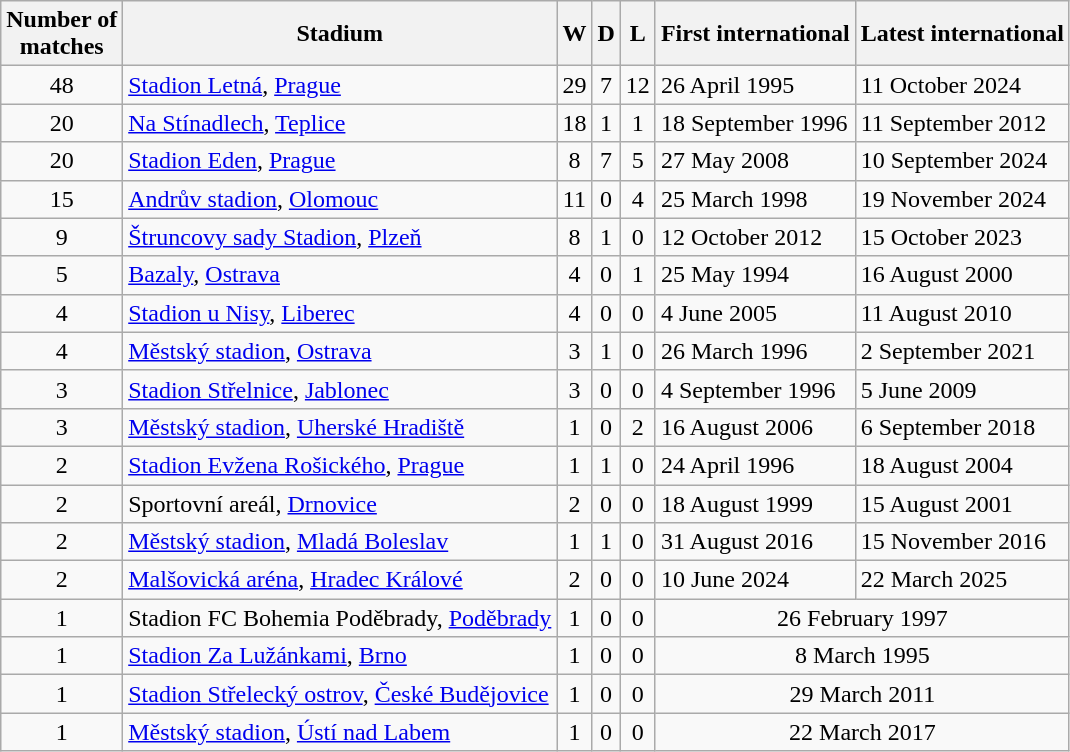<table class="wikitable" style="text-align:left;">
<tr>
<th>Number of<br>matches</th>
<th>Stadium</th>
<th>W</th>
<th>D</th>
<th>L</th>
<th>First international</th>
<th>Latest international</th>
</tr>
<tr>
<td align=center>48</td>
<td><a href='#'>Stadion Letná</a>, <a href='#'>Prague</a></td>
<td align=center>29</td>
<td align=center>7</td>
<td align=center>12</td>
<td>26 April 1995</td>
<td>11 October 2024</td>
</tr>
<tr>
<td align=center>20</td>
<td><a href='#'>Na Stínadlech</a>, <a href='#'>Teplice</a></td>
<td align=center>18</td>
<td align=center>1</td>
<td align=center>1</td>
<td>18 September 1996</td>
<td>11 September 2012</td>
</tr>
<tr>
<td align=center>20</td>
<td><a href='#'>Stadion Eden</a>, <a href='#'>Prague</a></td>
<td align=center>8</td>
<td align=center>7</td>
<td align=center>5</td>
<td>27 May 2008</td>
<td>10 September 2024</td>
</tr>
<tr>
<td align=center>15</td>
<td><a href='#'>Andrův stadion</a>, <a href='#'>Olomouc</a></td>
<td align=center>11</td>
<td align=center>0</td>
<td align=center>4</td>
<td>25 March 1998</td>
<td>19 November 2024</td>
</tr>
<tr>
<td align=center>9</td>
<td><a href='#'>Štruncovy sady Stadion</a>, <a href='#'>Plzeň</a></td>
<td align=center>8</td>
<td align=center>1</td>
<td align=center>0</td>
<td>12 October 2012</td>
<td>15 October 2023</td>
</tr>
<tr>
<td align=center>5</td>
<td><a href='#'>Bazaly</a>, <a href='#'>Ostrava</a></td>
<td align=center>4</td>
<td align=center>0</td>
<td align=center>1</td>
<td>25 May 1994</td>
<td>16 August 2000</td>
</tr>
<tr>
<td align=center>4</td>
<td><a href='#'>Stadion u Nisy</a>, <a href='#'>Liberec</a></td>
<td align=center>4</td>
<td align=center>0</td>
<td align=center>0</td>
<td>4 June 2005</td>
<td>11 August 2010</td>
</tr>
<tr>
<td align=center>4</td>
<td><a href='#'>Městský stadion</a>, <a href='#'>Ostrava</a></td>
<td align=center>3</td>
<td align=center>1</td>
<td align=center>0</td>
<td>26 March 1996</td>
<td>2 September 2021</td>
</tr>
<tr>
<td align=center>3</td>
<td><a href='#'>Stadion Střelnice</a>, <a href='#'>Jablonec</a></td>
<td align=center>3</td>
<td align=center>0</td>
<td align=center>0</td>
<td>4 September 1996</td>
<td>5 June 2009</td>
</tr>
<tr>
<td align=center>3</td>
<td><a href='#'>Městský stadion</a>, <a href='#'>Uherské Hradiště</a></td>
<td align=center>1</td>
<td align=center>0</td>
<td align=center>2</td>
<td>16 August 2006</td>
<td>6 September 2018</td>
</tr>
<tr>
<td align=center>2</td>
<td><a href='#'>Stadion Evžena Rošického</a>, <a href='#'>Prague</a></td>
<td align=center>1</td>
<td align=center>1</td>
<td align=center>0</td>
<td>24 April 1996</td>
<td>18 August 2004</td>
</tr>
<tr>
<td align=center>2</td>
<td>Sportovní areál, <a href='#'>Drnovice</a></td>
<td align=center>2</td>
<td align=center>0</td>
<td align=center>0</td>
<td>18 August 1999</td>
<td>15 August 2001</td>
</tr>
<tr>
<td align=center>2</td>
<td><a href='#'>Městský stadion</a>, <a href='#'>Mladá Boleslav</a></td>
<td align=center>1</td>
<td align=center>1</td>
<td align=center>0</td>
<td>31 August 2016</td>
<td>15 November 2016</td>
</tr>
<tr>
<td align=center>2</td>
<td><a href='#'>Malšovická aréna</a>, <a href='#'>Hradec Králové</a></td>
<td align=center>2</td>
<td align=center>0</td>
<td align=center>0</td>
<td>10 June 2024</td>
<td>22 March 2025</td>
</tr>
<tr>
<td align=center>1</td>
<td>Stadion FC Bohemia Poděbrady, <a href='#'>Poděbrady</a></td>
<td align=center>1</td>
<td align=center>0</td>
<td align=center>0</td>
<td colspan="2" style="text-align:center;">26 February 1997</td>
</tr>
<tr>
<td align=center>1</td>
<td><a href='#'>Stadion Za Lužánkami</a>, <a href='#'>Brno</a></td>
<td align=center>1</td>
<td align=center>0</td>
<td align=center>0</td>
<td colspan="2" style="text-align:center;">8 March 1995</td>
</tr>
<tr>
<td align=center>1</td>
<td><a href='#'>Stadion Střelecký ostrov</a>, <a href='#'>České Budějovice</a></td>
<td align=center>1</td>
<td align=center>0</td>
<td align=center>0</td>
<td colspan="2" style="text-align:center;">29 March 2011</td>
</tr>
<tr>
<td align=center>1</td>
<td><a href='#'>Městský stadion</a>, <a href='#'>Ústí nad Labem</a></td>
<td align=center>1</td>
<td align=center>0</td>
<td align=center>0</td>
<td colspan="2" style="text-align:center;">22 March 2017</td>
</tr>
</table>
